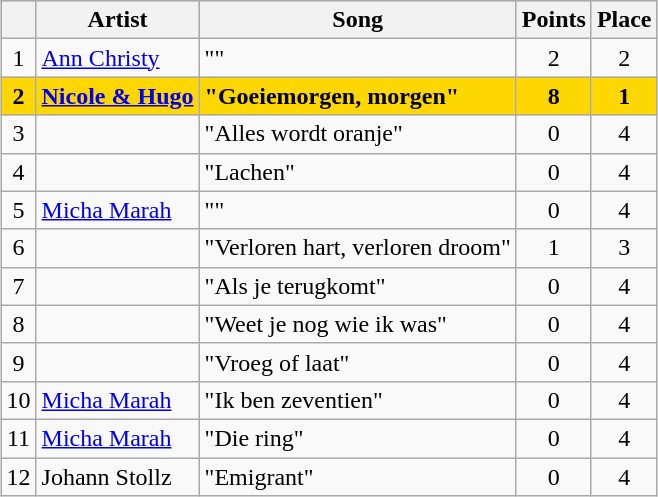<table class="sortable wikitable" style="margin: 1em auto 1em auto; text-align:center">
<tr bgcolor="#CCCCCC">
<th></th>
<th>Artist</th>
<th>Song</th>
<th>Points</th>
<th>Place</th>
</tr>
<tr>
<td>1</td>
<td align="left"><a href='#'>Ann Christy</a></td>
<td align="left">""</td>
<td>2</td>
<td>2</td>
</tr>
<tr style="font-weight:bold; background:gold;">
<td>2</td>
<td align="left"><a href='#'>Nicole & Hugo</a></td>
<td align="left">"Goeiemorgen, morgen"</td>
<td>8</td>
<td>1</td>
</tr>
<tr>
<td>3</td>
<td align="left"></td>
<td align="left">"Alles wordt oranje"</td>
<td>0</td>
<td>4</td>
</tr>
<tr>
<td>4</td>
<td align="left"></td>
<td align="left">"Lachen"</td>
<td>0</td>
<td>4</td>
</tr>
<tr>
<td>5</td>
<td align="left"><a href='#'>Micha Marah</a></td>
<td align="left">""</td>
<td>0</td>
<td>4</td>
</tr>
<tr>
<td>6</td>
<td align="left"></td>
<td align="left">"Verloren hart, verloren droom"</td>
<td>1</td>
<td>3</td>
</tr>
<tr>
<td>7</td>
<td align="left"></td>
<td align="left">"Als je terugkomt"</td>
<td>0</td>
<td>4</td>
</tr>
<tr>
<td>8</td>
<td align="left"></td>
<td align="left">"Weet je nog wie ik was"</td>
<td>0</td>
<td>4</td>
</tr>
<tr>
<td>9</td>
<td align="left"></td>
<td align="left">"Vroeg of laat"</td>
<td>0</td>
<td>4</td>
</tr>
<tr>
<td>10</td>
<td align="left"><a href='#'>Micha Marah</a></td>
<td align="left">"Ik ben zeventien"</td>
<td>0</td>
<td>4</td>
</tr>
<tr>
<td>11</td>
<td align="left"><a href='#'>Micha Marah</a></td>
<td align="left">"Die ring"</td>
<td>0</td>
<td>4</td>
</tr>
<tr>
<td>12</td>
<td align="left">Johann Stollz</td>
<td align="left">"Emigrant"</td>
<td>0</td>
<td>4</td>
</tr>
</table>
